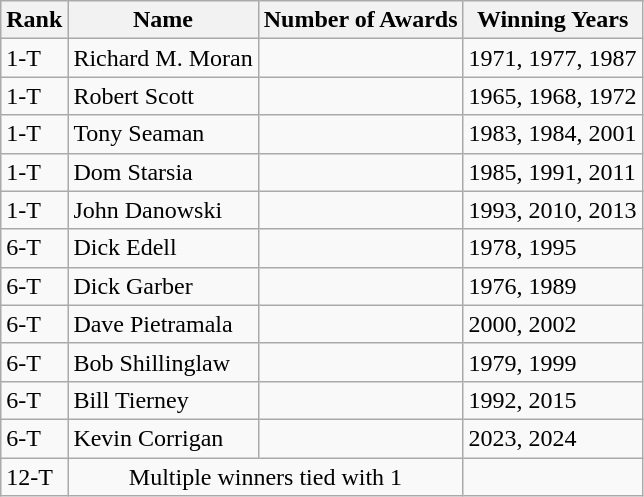<table class="wikitable">
<tr>
<th>Rank</th>
<th>Name</th>
<th>Number of Awards</th>
<th>Winning Years</th>
</tr>
<tr>
<td>1-T</td>
<td>Richard M. Moran</td>
<td></td>
<td>1971, 1977, 1987</td>
</tr>
<tr>
<td>1-T</td>
<td>Robert Scott</td>
<td></td>
<td>1965, 1968, 1972</td>
</tr>
<tr>
<td>1-T</td>
<td>Tony Seaman</td>
<td></td>
<td>1983, 1984, 2001</td>
</tr>
<tr>
<td>1-T</td>
<td>Dom Starsia</td>
<td></td>
<td>1985, 1991, 2011</td>
</tr>
<tr>
<td>1-T</td>
<td>John Danowski</td>
<td></td>
<td>1993, 2010, 2013</td>
</tr>
<tr>
<td>6-T</td>
<td>Dick Edell</td>
<td></td>
<td>1978, 1995</td>
</tr>
<tr>
<td>6-T</td>
<td>Dick Garber</td>
<td></td>
<td>1976, 1989</td>
</tr>
<tr>
<td>6-T</td>
<td>Dave Pietramala</td>
<td></td>
<td>2000, 2002</td>
</tr>
<tr>
<td>6-T</td>
<td>Bob Shillinglaw</td>
<td></td>
<td>1979, 1999</td>
</tr>
<tr>
<td>6-T</td>
<td>Bill Tierney</td>
<td></td>
<td>1992, 2015</td>
</tr>
<tr>
<td>6-T</td>
<td>Kevin Corrigan</td>
<td></td>
<td>2023, 2024</td>
</tr>
<tr>
<td>12-T</td>
<td colspan="2" style="text-align:center;">Multiple winners tied with 1</td>
<td> </td>
</tr>
</table>
